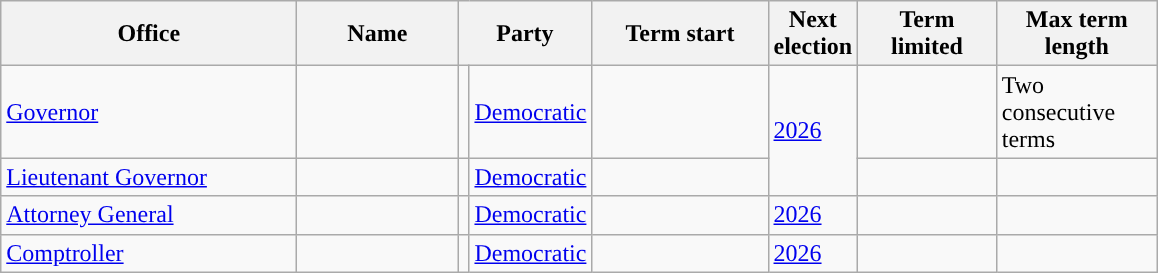<table class="sortable wikitable">
<tr>
<th scope="col" width=190>Office</th>
<th scope="col" width=100>Name</th>
<th scope="col" width=75 colspan=2>Party</th>
<th scope="col" width=110>Term start</th>
<th scope="col" width=50>Next election</th>
<th scope="col" width=85>Term limited</th>
<th scope="col" width=100>Max term length</th>
</tr>
<tr>
<td><a href='#'>Governor</a></td>
<td></td>
<td style="background-color:"></td>
<td><a href='#'>Democratic</a></td>
<td></td>
<td rowspan=2><a href='#'>2026</a></td>
<td></td>
<td>Two consecutive terms</td>
</tr>
<tr>
<td><a href='#'>Lieutenant Governor</a></td>
<td></td>
<td style="background-color:"></td>
<td><a href='#'>Democratic</a></td>
<td></td>
<td></td>
<td></td>
</tr>
<tr>
<td><a href='#'>Attorney General</a></td>
<td></td>
<td style="background-color:"></td>
<td><a href='#'>Democratic</a></td>
<td></td>
<td><a href='#'>2026</a></td>
<td></td>
<td></td>
</tr>
<tr>
<td><a href='#'>Comptroller</a></td>
<td></td>
<td style="background-color:"></td>
<td><a href='#'>Democratic</a></td>
<td></td>
<td><a href='#'>2026</a></td>
<td></td>
<td></td>
</tr>
</table>
